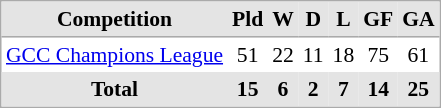<table align=left cellspacing="0" cellpadding="3" style="border:1px solid #AAAAAA;font-size:90%">
<tr bgcolor="#E4E4E4">
<th style="border-bottom:1px solid #AAAAAA">Competition</th>
<th style="border-bottom:1px solid #AAAAAA" align="center">Pld</th>
<th style="border-bottom:1px solid #AAAAAA" align="center">W</th>
<th style="border-bottom:1px solid #AAAAAA" align="center">D</th>
<th style="border-bottom:1px solid #AAAAAA" align="center">L</th>
<th style="border-bottom:1px solid #AAAAAA" align="center">GF</th>
<th style="border-bottom:1px solid #AAAAAA" align="center">GA</th>
</tr>
<tr>
<td><a href='#'>GCC Champions League</a></td>
<td align="center">51</td>
<td align="center">22</td>
<td align="center">11</td>
<td align="center">18</td>
<td align="center">75</td>
<td align="center">61</td>
</tr>
<tr>
</tr>
<tr style="background:#E4E4E4;">
<th ! colspan="1"  align="centre">Total</th>
<th>15</th>
<th>6</th>
<th>2</th>
<th>7</th>
<th>14</th>
<th>25</th>
</tr>
<tr>
</tr>
</table>
